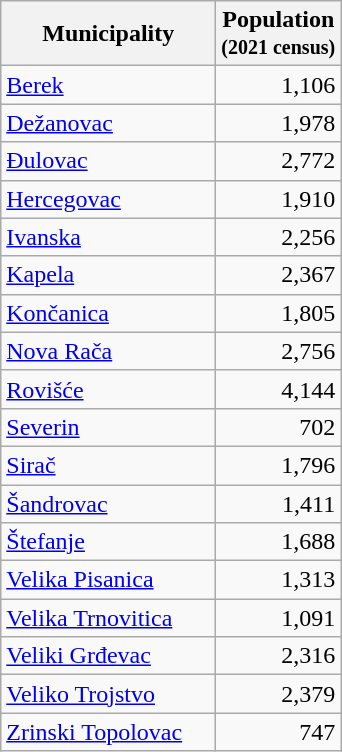<table class="wikitable sortable">
<tr>
<th style=width:8.5em>Municipality</th>
<th>Population<br><small>(2021 census)</small></th>
</tr>
<tr>
<td><a href='#'>Berek</a></td>
<td align="right">1,106</td>
</tr>
<tr>
<td><a href='#'>Dežanovac</a></td>
<td align="right">1,978</td>
</tr>
<tr>
<td><a href='#'>Đulovac</a></td>
<td align="right">2,772</td>
</tr>
<tr>
<td><a href='#'>Hercegovac</a></td>
<td align="right">1,910</td>
</tr>
<tr>
<td><a href='#'>Ivanska</a></td>
<td align="right">2,256</td>
</tr>
<tr>
<td><a href='#'>Kapela</a></td>
<td align="right">2,367</td>
</tr>
<tr>
<td><a href='#'>Končanica</a></td>
<td align="right">1,805</td>
</tr>
<tr>
<td><a href='#'>Nova Rača</a></td>
<td align="right">2,756</td>
</tr>
<tr>
<td><a href='#'>Rovišće</a></td>
<td align="right">4,144</td>
</tr>
<tr>
<td><a href='#'>Severin</a></td>
<td align="right">702</td>
</tr>
<tr>
<td><a href='#'>Sirač</a></td>
<td align="right">1,796</td>
</tr>
<tr>
<td><a href='#'>Šandrovac</a></td>
<td align="right">1,411</td>
</tr>
<tr>
<td><a href='#'>Štefanje</a></td>
<td align="right">1,688</td>
</tr>
<tr>
<td><a href='#'>Velika Pisanica</a></td>
<td align="right">1,313</td>
</tr>
<tr>
<td><a href='#'>Velika Trnovitica</a></td>
<td align="right">1,091</td>
</tr>
<tr>
<td><a href='#'>Veliki Grđevac</a></td>
<td align="right">2,316</td>
</tr>
<tr>
<td><a href='#'>Veliko Trojstvo</a></td>
<td align="right">2,379</td>
</tr>
<tr>
<td><a href='#'>Zrinski Topolovac</a></td>
<td align="right">747</td>
</tr>
</table>
